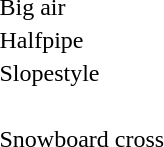<table>
<tr>
<td>Big air<br></td>
<td></td>
<td></td>
<td></td>
</tr>
<tr>
<td>Halfpipe<br></td>
<td></td>
<td></td>
<td></td>
</tr>
<tr>
<td>Slopestyle<br></td>
<td></td>
<td></td>
<td></td>
</tr>
<tr>
<td><br></td>
<td></td>
<td></td>
<td></td>
</tr>
<tr>
<td>Snowboard cross<br></td>
<td></td>
<td></td>
<td></td>
</tr>
</table>
